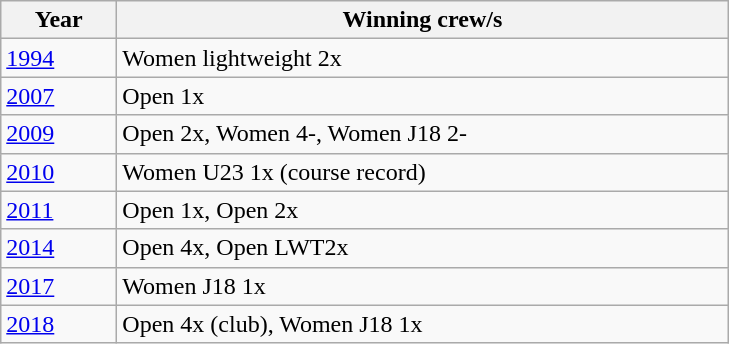<table class="wikitable">
<tr>
<th width=70>Year</th>
<th width=400>Winning crew/s</th>
</tr>
<tr>
<td><a href='#'>1994</a></td>
<td>Women lightweight 2x</td>
</tr>
<tr>
<td><a href='#'>2007</a></td>
<td>Open 1x</td>
</tr>
<tr>
<td><a href='#'>2009</a></td>
<td>Open 2x, Women 4-, Women J18 2-</td>
</tr>
<tr>
<td><a href='#'>2010</a></td>
<td>Women U23 1x (course record)</td>
</tr>
<tr>
<td><a href='#'>2011</a></td>
<td>Open 1x, Open 2x</td>
</tr>
<tr>
<td><a href='#'>2014</a></td>
<td>Open 4x, Open LWT2x</td>
</tr>
<tr>
<td><a href='#'>2017</a></td>
<td>Women J18 1x</td>
</tr>
<tr>
<td><a href='#'>2018</a></td>
<td>Open 4x (club), Women J18 1x</td>
</tr>
</table>
